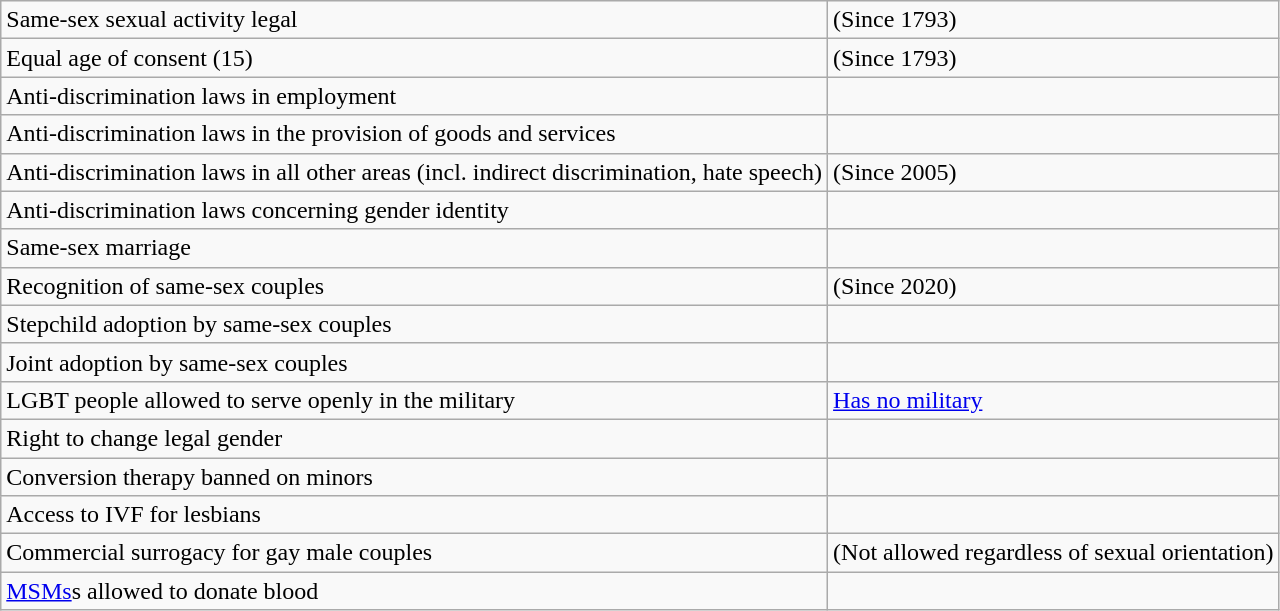<table class="wikitable">
<tr>
<td>Same-sex sexual activity legal</td>
<td> (Since 1793)</td>
</tr>
<tr>
<td>Equal age of consent (15)</td>
<td> (Since 1793)</td>
</tr>
<tr>
<td>Anti-discrimination laws in employment</td>
<td></td>
</tr>
<tr>
<td>Anti-discrimination laws in the provision of goods and services</td>
<td></td>
</tr>
<tr>
<td>Anti-discrimination laws in all other areas (incl. indirect discrimination, hate speech)</td>
<td> (Since 2005)</td>
</tr>
<tr>
<td>Anti-discrimination laws concerning gender identity</td>
<td></td>
</tr>
<tr>
<td>Same-sex marriage</td>
<td></td>
</tr>
<tr>
<td>Recognition of same-sex couples</td>
<td> (Since 2020)</td>
</tr>
<tr>
<td>Stepchild adoption by same-sex couples</td>
<td></td>
</tr>
<tr>
<td>Joint adoption by same-sex couples</td>
<td></td>
</tr>
<tr>
<td>LGBT people allowed to serve openly in the military</td>
<td><a href='#'>Has no military</a></td>
</tr>
<tr>
<td>Right to change legal gender</td>
<td></td>
</tr>
<tr>
<td>Conversion therapy banned on minors</td>
<td></td>
</tr>
<tr>
<td>Access to IVF for lesbians</td>
<td></td>
</tr>
<tr>
<td>Commercial surrogacy for gay male couples</td>
<td> (Not allowed regardless of sexual orientation)</td>
</tr>
<tr>
<td><a href='#'>MSMs</a>s allowed to donate blood</td>
<td></td>
</tr>
</table>
